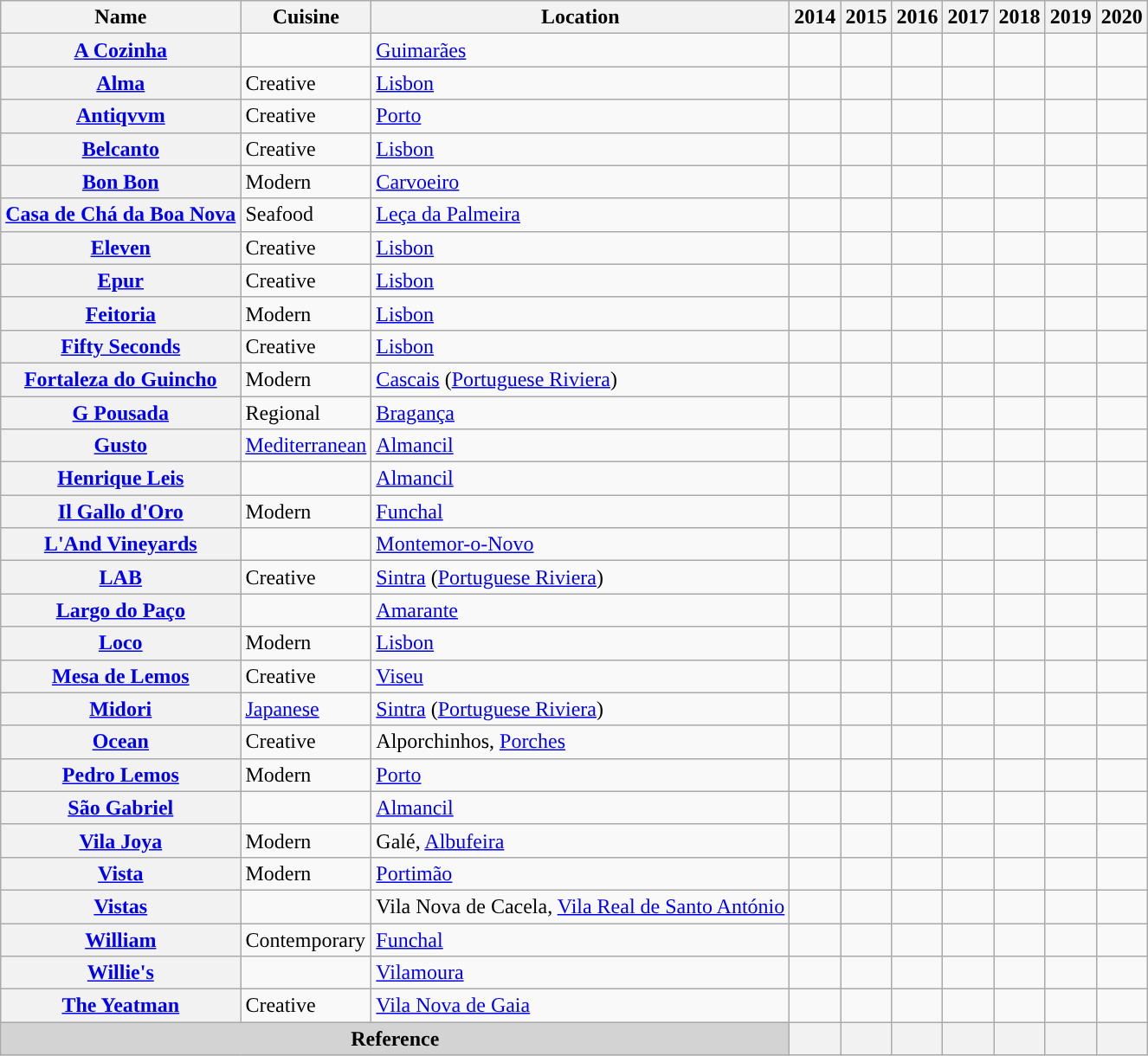<table class="wikitable sortable plainrowheaders">
<tr>
<th scope="col">Name</th>
<th scope="col">Cuisine</th>
<th scope="col">Location</th>
<th scope="col">2014</th>
<th scope="col">2015</th>
<th scope="col">2016</th>
<th scope="col">2017</th>
<th scope="col">2018</th>
<th scope="col">2019</th>
<th scope="col">2020</th>
</tr>
<tr>
<th scope="row"><a href='#'>A Cozinha</a></th>
<td></td>
<td><a href='#'>Guimarães</a></td>
<td></td>
<td></td>
<td></td>
<td></td>
<td></td>
<td></td>
<td></td>
</tr>
<tr>
<th scope="row"><a href='#'>Alma</a></th>
<td>Creative</td>
<td><a href='#'>Lisbon</a></td>
<td></td>
<td></td>
<td></td>
<td></td>
<td></td>
<td></td>
<td></td>
</tr>
<tr>
<th scope="row"><a href='#'>Antiqvvm</a></th>
<td>Creative</td>
<td><a href='#'>Porto</a></td>
<td></td>
<td></td>
<td></td>
<td></td>
<td></td>
<td></td>
<td></td>
</tr>
<tr>
<th scope="row"><a href='#'>Belcanto</a></th>
<td>Creative</td>
<td><a href='#'>Lisbon</a></td>
<td></td>
<td></td>
<td></td>
<td></td>
<td></td>
<td></td>
<td></td>
</tr>
<tr>
<th scope="row"><a href='#'>Bon Bon</a></th>
<td>Modern</td>
<td><a href='#'> Carvoeiro</a></td>
<td></td>
<td></td>
<td></td>
<td></td>
<td></td>
<td></td>
<td></td>
</tr>
<tr>
<th scope="row"><a href='#'>Casa de Chá da Boa Nova</a></th>
<td>Seafood</td>
<td><a href='#'>Leça da Palmeira</a></td>
<td></td>
<td></td>
<td></td>
<td></td>
<td></td>
<td></td>
<td></td>
</tr>
<tr>
<th scope="row"><a href='#'>Eleven</a></th>
<td>Creative</td>
<td><a href='#'>Lisbon</a></td>
<td></td>
<td></td>
<td></td>
<td></td>
<td></td>
<td></td>
<td></td>
</tr>
<tr>
<th scope="row"><a href='#'>Epur</a></th>
<td>Creative</td>
<td><a href='#'>Lisbon</a></td>
<td></td>
<td></td>
<td></td>
<td></td>
<td></td>
<td></td>
<td></td>
</tr>
<tr>
<th scope="row"><a href='#'>Feitoria</a></th>
<td>Modern</td>
<td><a href='#'>Lisbon</a></td>
<td></td>
<td></td>
<td></td>
<td></td>
<td></td>
<td></td>
<td></td>
</tr>
<tr>
<th scope="row"><a href='#'>Fifty Seconds</a></th>
<td>Creative</td>
<td><a href='#'>Lisbon</a></td>
<td></td>
<td></td>
<td></td>
<td></td>
<td></td>
<td></td>
<td></td>
</tr>
<tr>
<th scope="row"><a href='#'>Fortaleza do Guincho</a></th>
<td>Modern</td>
<td><a href='#'>Cascais</a> (<a href='#'>Portuguese Riviera</a>)</td>
<td></td>
<td></td>
<td></td>
<td></td>
<td></td>
<td></td>
<td></td>
</tr>
<tr>
<th scope="row"><a href='#'>G Pousada</a></th>
<td>Regional</td>
<td><a href='#'>Bragança</a></td>
<td></td>
<td></td>
<td></td>
<td></td>
<td></td>
<td></td>
<td></td>
</tr>
<tr>
<th scope="row"><a href='#'>Gusto</a></th>
<td><a href='#'>Mediterranean</a></td>
<td><a href='#'>Almancil</a></td>
<td></td>
<td></td>
<td></td>
<td></td>
<td></td>
<td></td>
<td></td>
</tr>
<tr>
<th scope="row"><a href='#'>Henrique Leis</a></th>
<td></td>
<td><a href='#'>Almancil</a></td>
<td></td>
<td></td>
<td></td>
<td></td>
<td></td>
<td></td>
<td></td>
</tr>
<tr>
<th scope="row"><a href='#'>Il Gallo d'Oro</a></th>
<td>Modern</td>
<td><a href='#'>Funchal</a></td>
<td></td>
<td></td>
<td></td>
<td></td>
<td></td>
<td></td>
<td></td>
</tr>
<tr>
<th scope="row"><a href='#'>L'And Vineyards</a></th>
<td></td>
<td><a href='#'>Montemor-o-Novo</a></td>
<td></td>
<td></td>
<td></td>
<td></td>
<td></td>
<td></td>
<td></td>
</tr>
<tr>
<th scope="row"><a href='#'>LAB</a></th>
<td>Creative</td>
<td><a href='#'>Sintra</a> (<a href='#'>Portuguese Riviera</a>)</td>
<td></td>
<td></td>
<td></td>
<td></td>
<td></td>
<td></td>
<td></td>
</tr>
<tr>
<th scope="row"><a href='#'>Largo do Paço</a></th>
<td></td>
<td><a href='#'>Amarante</a></td>
<td></td>
<td></td>
<td></td>
<td></td>
<td></td>
<td></td>
<td></td>
</tr>
<tr>
<th scope="row"><a href='#'>Loco</a></th>
<td>Modern</td>
<td><a href='#'>Lisbon</a></td>
<td></td>
<td></td>
<td></td>
<td></td>
<td></td>
<td></td>
<td></td>
</tr>
<tr>
<th scope="row"><a href='#'>Mesa de Lemos</a></th>
<td>Creative</td>
<td><a href='#'>Viseu</a></td>
<td></td>
<td></td>
<td></td>
<td></td>
<td></td>
<td></td>
<td></td>
</tr>
<tr>
<th scope="row"><a href='#'>Midori</a></th>
<td><a href='#'>Japanese</a></td>
<td><a href='#'>Sintra</a> (<a href='#'>Portuguese Riviera</a>)</td>
<td></td>
<td></td>
<td></td>
<td></td>
<td></td>
<td></td>
<td></td>
</tr>
<tr>
<th scope="row"><a href='#'>Ocean</a></th>
<td>Creative</td>
<td>Alporchinhos, <a href='#'> Porches</a></td>
<td></td>
<td></td>
<td></td>
<td></td>
<td></td>
<td></td>
<td></td>
</tr>
<tr>
<th scope="row"><a href='#'>Pedro Lemos</a></th>
<td>Modern</td>
<td><a href='#'>Porto</a></td>
<td></td>
<td></td>
<td></td>
<td></td>
<td></td>
<td></td>
<td></td>
</tr>
<tr>
<th scope="row"><a href='#'>São Gabriel</a></th>
<td></td>
<td><a href='#'>Almancil</a></td>
<td></td>
<td></td>
<td></td>
<td></td>
<td></td>
<td></td>
<td></td>
</tr>
<tr>
<th scope="row"><a href='#'>Vila Joya</a></th>
<td>Modern</td>
<td>Galé, <a href='#'>Albufeira</a></td>
<td></td>
<td></td>
<td></td>
<td></td>
<td></td>
<td></td>
<td></td>
</tr>
<tr>
<th scope="row"><a href='#'>Vista</a></th>
<td>Modern</td>
<td><a href='#'>Portimão</a></td>
<td></td>
<td></td>
<td></td>
<td></td>
<td></td>
<td></td>
<td></td>
</tr>
<tr>
<th scope="row"><a href='#'>Vistas</a></th>
<td></td>
<td>Vila Nova de Cacela, <a href='#'>Vila Real de Santo António</a></td>
<td></td>
<td></td>
<td></td>
<td></td>
<td></td>
<td></td>
<td></td>
</tr>
<tr>
<th scope="row"><a href='#'>William</a></th>
<td>Contemporary</td>
<td><a href='#'>Funchal</a></td>
<td></td>
<td></td>
<td></td>
<td></td>
<td></td>
<td></td>
<td></td>
</tr>
<tr>
<th scope="row"><a href='#'>Willie's</a></th>
<td></td>
<td><a href='#'>Vilamoura</a></td>
<td></td>
<td></td>
<td></td>
<td></td>
<td></td>
<td></td>
<td></td>
</tr>
<tr>
<th scope="row"><a href='#'>The Yeatman</a></th>
<td>Creative</td>
<td><a href='#'>Vila Nova de Gaia</a></td>
<td></td>
<td></td>
<td></td>
<td></td>
<td></td>
<td></td>
<td></td>
</tr>
<tr>
<th colspan="3" style="text-align: center;background: lightgray;">Reference</th>
<th></th>
<th></th>
<th></th>
<th></th>
<th></th>
<th></th>
<th></th>
</tr>
</table>
